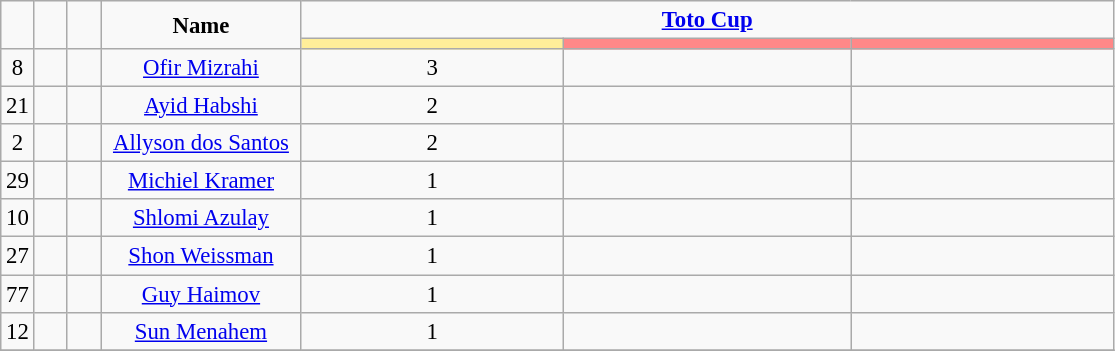<table class="wikitable" style="font-size: 95%; text-align: center">
<tr>
<td rowspan="2"  style="width:3%; text-align:center;"><strong></strong></td>
<td rowspan="2"  style="width:3%; text-align:center;"><strong></strong></td>
<td rowspan="2"  style="width:3%; text-align:center;"><strong></strong></td>
<td rowspan="2"  style="width:18%; text-align:center;"><strong>Name</strong></td>
<td colspan="3" style="text-align:center;"><strong><a href='#'>Toto Cup</a></strong></td>
</tr>
<tr>
<th style="width:25px; background:#fe9;"></th>
<th style="width:28px; background:#ff8888;"></th>
<th style="width:25px; background:#ff8888;"></th>
</tr>
<tr>
<td>8</td>
<td></td>
<td></td>
<td><a href='#'>Ofir Mizrahi</a></td>
<td>3</td>
<td></td>
<td></td>
</tr>
<tr>
<td>21</td>
<td></td>
<td></td>
<td><a href='#'>Ayid Habshi</a></td>
<td>2</td>
<td></td>
<td></td>
</tr>
<tr>
<td>2</td>
<td></td>
<td></td>
<td><a href='#'>Allyson dos Santos</a></td>
<td>2</td>
<td></td>
<td></td>
</tr>
<tr>
<td>29</td>
<td></td>
<td></td>
<td><a href='#'>Michiel Kramer</a></td>
<td>1</td>
<td></td>
<td></td>
</tr>
<tr>
<td>10</td>
<td></td>
<td></td>
<td><a href='#'>Shlomi Azulay</a></td>
<td>1</td>
<td></td>
<td></td>
</tr>
<tr>
<td>27</td>
<td></td>
<td></td>
<td><a href='#'>Shon Weissman</a></td>
<td>1</td>
<td></td>
<td></td>
</tr>
<tr>
<td>77</td>
<td></td>
<td></td>
<td><a href='#'>Guy Haimov</a></td>
<td>1</td>
<td></td>
<td></td>
</tr>
<tr>
<td>12</td>
<td></td>
<td></td>
<td><a href='#'>Sun Menahem</a></td>
<td>1</td>
<td></td>
<td></td>
</tr>
<tr>
</tr>
</table>
